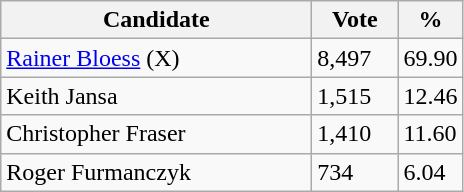<table class="wikitable">
<tr>
<th bgcolor="#DDDDFF" width="200px">Candidate</th>
<th bgcolor="#DDDDFF" width="50px">Vote</th>
<th bgcolor="#DDDDFF" width="30px">%</th>
</tr>
<tr>
<td><a href='#'>Rainer Bloess</a> (X)</td>
<td>8,497</td>
<td>69.90</td>
</tr>
<tr>
<td>Keith Jansa</td>
<td>1,515</td>
<td>12.46</td>
</tr>
<tr>
<td>Christopher Fraser</td>
<td>1,410</td>
<td>11.60</td>
</tr>
<tr>
<td>Roger Furmanczyk</td>
<td>734</td>
<td>6.04</td>
</tr>
</table>
